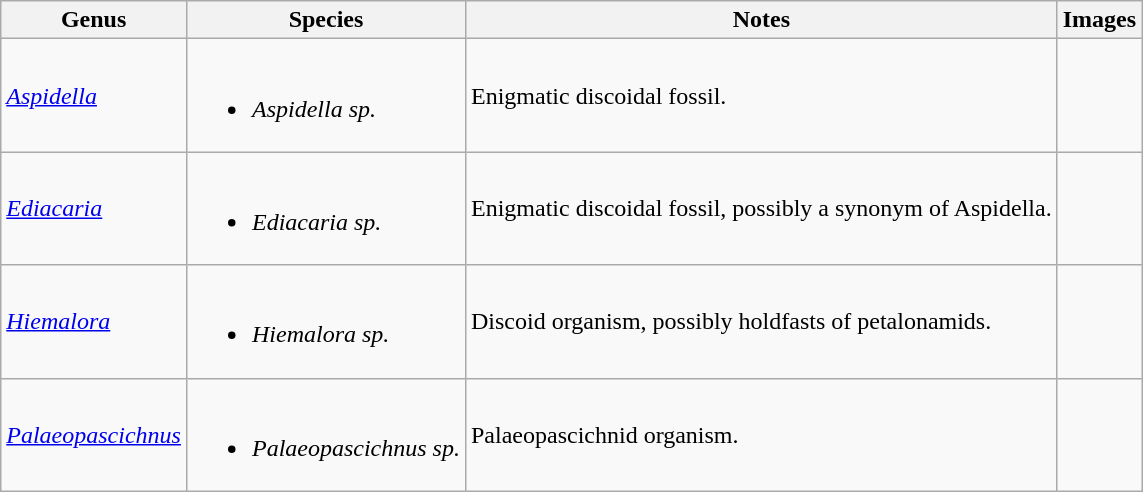<table class="wikitable">
<tr>
<th>Genus</th>
<th>Species</th>
<th>Notes</th>
<th>Images</th>
</tr>
<tr>
<td><em><a href='#'>Aspidella</a></em></td>
<td><br><ul><li><em>Aspidella sp.</em></li></ul></td>
<td>Enigmatic discoidal fossil.</td>
<td></td>
</tr>
<tr>
<td><em><a href='#'>Ediacaria</a></em></td>
<td><br><ul><li><em>Ediacaria sp.</em></li></ul></td>
<td>Enigmatic discoidal fossil, possibly a synonym of Aspidella.</td>
<td></td>
</tr>
<tr>
<td><em><a href='#'>Hiemalora</a></em></td>
<td><br><ul><li><em>Hiemalora sp.</em></li></ul></td>
<td>Discoid organism, possibly holdfasts of petalonamids.</td>
<td></td>
</tr>
<tr>
<td><em><a href='#'>Palaeopascichnus</a></em></td>
<td><br><ul><li><em>Palaeopascichnus sp.</em></li></ul></td>
<td>Palaeopascichnid organism.</td>
<td></td>
</tr>
</table>
